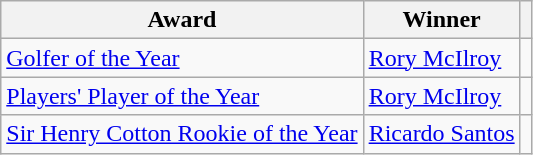<table class="wikitable">
<tr>
<th>Award</th>
<th>Winner</th>
<th></th>
</tr>
<tr>
<td><a href='#'>Golfer of the Year</a></td>
<td> <a href='#'>Rory McIlroy</a></td>
<td></td>
</tr>
<tr>
<td><a href='#'>Players' Player of the Year</a></td>
<td> <a href='#'>Rory McIlroy</a></td>
<td></td>
</tr>
<tr>
<td><a href='#'>Sir Henry Cotton Rookie of the Year</a></td>
<td> <a href='#'>Ricardo Santos</a></td>
<td></td>
</tr>
</table>
